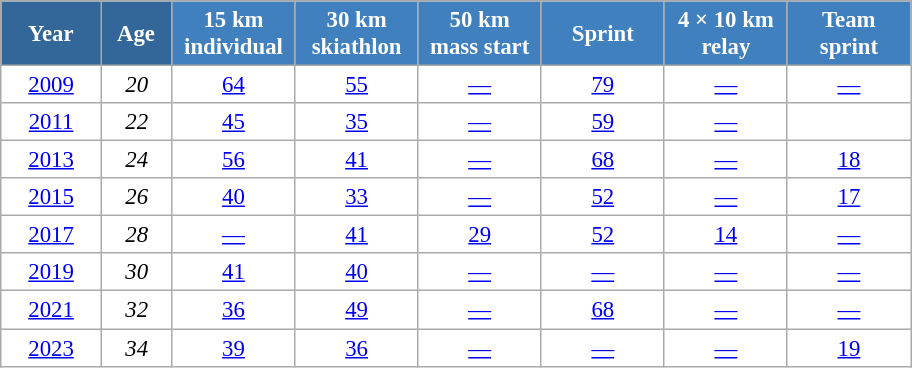<table class="wikitable" style="font-size:95%; text-align:center; border:grey solid 1px; border-collapse:collapse; background:#ffffff;">
<tr>
<th style="background-color:#369; color:white; width:60px;"> Year </th>
<th style="background-color:#369; color:white; width:40px;"> Age </th>
<th style="background-color:#4180be; color:white; width:75px;"> 15 km <br> individual </th>
<th style="background-color:#4180be; color:white; width:75px;"> 30 km <br> skiathlon </th>
<th style="background-color:#4180be; color:white; width:75px;"> 50 km <br> mass start </th>
<th style="background-color:#4180be; color:white; width:75px;"> Sprint </th>
<th style="background-color:#4180be; color:white; width:75px;"> 4 × 10 km <br> relay </th>
<th style="background-color:#4180be; color:white; width:75px;"> Team <br> sprint </th>
</tr>
<tr>
<td><a href='#'>2009</a></td>
<td><em>20</em></td>
<td><a href='#'>64</a></td>
<td><a href='#'>55</a></td>
<td><a href='#'>—</a></td>
<td><a href='#'>79</a></td>
<td><a href='#'>—</a></td>
<td><a href='#'>—</a></td>
</tr>
<tr>
<td><a href='#'>2011</a></td>
<td><em>22</em></td>
<td><a href='#'>45</a></td>
<td><a href='#'>35</a></td>
<td><a href='#'>—</a></td>
<td><a href='#'>59</a></td>
<td><a href='#'>—</a></td>
<td><a href='#'></a></td>
</tr>
<tr>
<td><a href='#'>2013</a></td>
<td><em>24</em></td>
<td><a href='#'>56</a></td>
<td><a href='#'>41</a></td>
<td><a href='#'>—</a></td>
<td><a href='#'>68</a></td>
<td><a href='#'>—</a></td>
<td><a href='#'>18</a></td>
</tr>
<tr>
<td><a href='#'>2015</a></td>
<td><em>26</em></td>
<td><a href='#'>40</a></td>
<td><a href='#'>33</a></td>
<td><a href='#'>—</a></td>
<td><a href='#'>52</a></td>
<td><a href='#'>—</a></td>
<td><a href='#'>17</a></td>
</tr>
<tr>
<td><a href='#'>2017</a></td>
<td><em>28</em></td>
<td><a href='#'>—</a></td>
<td><a href='#'>41</a></td>
<td><a href='#'>29</a></td>
<td><a href='#'>52</a></td>
<td><a href='#'>14</a></td>
<td><a href='#'>—</a></td>
</tr>
<tr>
<td><a href='#'>2019</a></td>
<td><em>30</em></td>
<td><a href='#'>41</a></td>
<td><a href='#'>40</a></td>
<td><a href='#'>—</a></td>
<td><a href='#'>—</a></td>
<td><a href='#'>—</a></td>
<td><a href='#'>—</a></td>
</tr>
<tr>
<td><a href='#'>2021</a></td>
<td><em>32</em></td>
<td><a href='#'>36</a></td>
<td><a href='#'>49</a></td>
<td><a href='#'>—</a></td>
<td><a href='#'>68</a></td>
<td><a href='#'>—</a></td>
<td><a href='#'>—</a></td>
</tr>
<tr>
<td><a href='#'>2023</a></td>
<td><em>34</em></td>
<td><a href='#'>39</a></td>
<td><a href='#'>36</a></td>
<td><a href='#'>—</a></td>
<td><a href='#'>—</a></td>
<td><a href='#'>—</a></td>
<td><a href='#'>19</a></td>
</tr>
</table>
